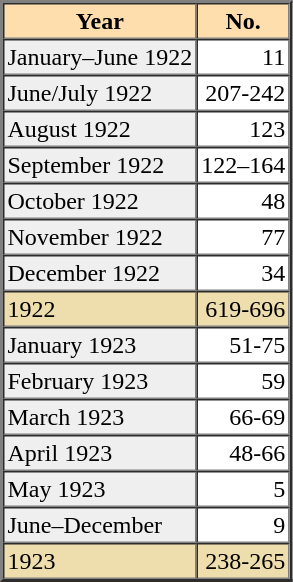<table border="2" cellpadding="2" cellspacing="0">
<tr>
<th style="background:#ffdead;">Year</th>
<th style="background:#ffdead;">No.</th>
</tr>
<tr>
<td style="background:#efefef;">January–June 1922</td>
<td style="text-align:right;">11</td>
</tr>
<tr>
<td style="background:#efefef;">June/July 1922</td>
<td style="text-align:right;">207-242</td>
</tr>
<tr>
<td style="background:#efefef;">August 1922</td>
<td style="text-align:right;">123</td>
</tr>
<tr>
<td style="background:#efefef;">September 1922</td>
<td style="text-align:right;">122–164</td>
</tr>
<tr>
<td style="background:#efefef;">October 1922</td>
<td style="text-align:right;">48</td>
</tr>
<tr>
<td style="background:#efefef;">November 1922</td>
<td style="text-align:right;">77</td>
</tr>
<tr>
<td style="background:#efefef;">December 1922</td>
<td style="text-align:right;">34</td>
</tr>
<tr style="background:#efdead;">
<td>1922</td>
<td style="background:#efdead; text-align:right;">619-696</td>
</tr>
<tr>
<td style="background:#efefef;">January 1923</td>
<td style="text-align:right;">51-75</td>
</tr>
<tr>
<td style="background:#efefef;">February 1923</td>
<td style="text-align:right;">59</td>
</tr>
<tr>
<td style="background:#efefef;">March 1923</td>
<td style="text-align:right;">66-69</td>
</tr>
<tr>
<td style="background:#efefef;">April 1923</td>
<td style="text-align:right;">48-66</td>
</tr>
<tr>
<td style="background:#efefef;">May 1923</td>
<td style="text-align:right;">5</td>
</tr>
<tr>
<td style="background:#efefef;">June–December</td>
<td style="text-align:right;">9</td>
</tr>
<tr style="background:#efdead;">
<td>1923</td>
<td style="background:#efdead; text-align:right;">238-265</td>
</tr>
</table>
